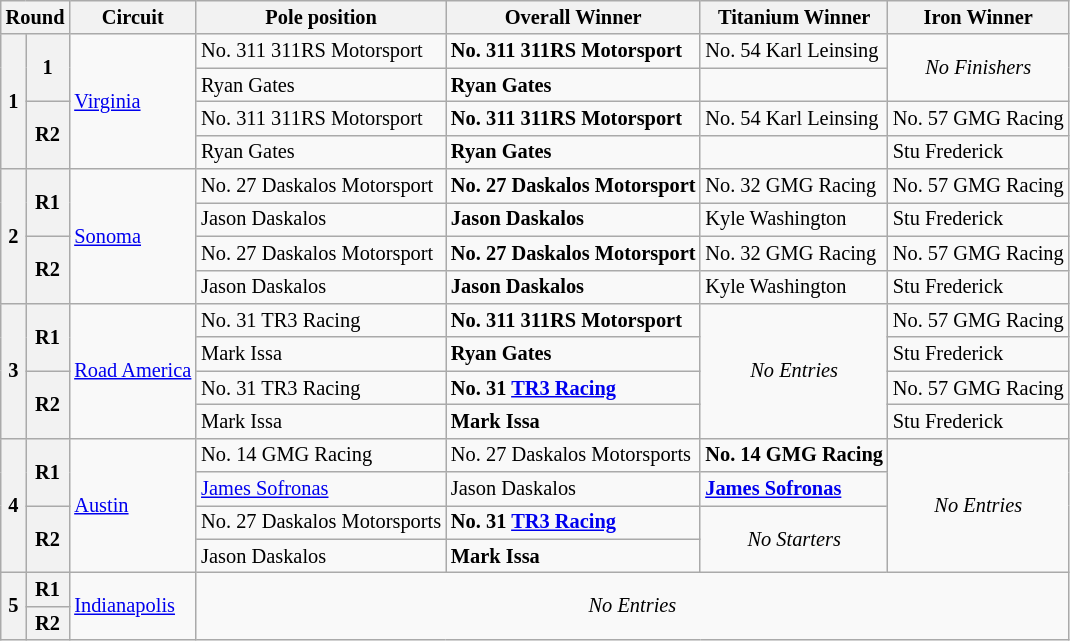<table class="wikitable" style="font-size: 85%;">
<tr>
<th colspan=2>Round</th>
<th>Circuit</th>
<th>Pole position</th>
<th>Overall Winner</th>
<th>Titanium Winner</th>
<th>Iron Winner</th>
</tr>
<tr>
<th rowspan=4>1</th>
<th rowspan=2>1</th>
<td rowspan=4> <a href='#'>Virginia</a></td>
<td> No. 311 311RS Motorsport</td>
<td><strong> No. 311 311RS Motorsport</strong></td>
<td> No. 54 Karl Leinsing</td>
<td rowspan=2 align=center><em>No Finishers</em></td>
</tr>
<tr>
<td> Ryan Gates</td>
<td><strong> Ryan Gates</strong></td>
</tr>
<tr>
<th rowspan=2>R2</th>
<td> No. 311 311RS Motorsport</td>
<td><strong> No. 311 311RS Motorsport</strong></td>
<td> No. 54 Karl Leinsing</td>
<td> No. 57 GMG Racing</td>
</tr>
<tr>
<td> Ryan Gates</td>
<td><strong> Ryan Gates</strong></td>
<td></td>
<td> Stu Frederick</td>
</tr>
<tr>
<th rowspan=4>2</th>
<th rowspan=2>R1</th>
<td rowspan=4> <a href='#'>Sonoma</a></td>
<td> No. 27 Daskalos Motorsport</td>
<td><strong> No. 27 Daskalos Motorsport</strong></td>
<td> No. 32 GMG Racing</td>
<td> No. 57 GMG Racing</td>
</tr>
<tr>
<td> Jason Daskalos</td>
<td><strong> Jason Daskalos</strong></td>
<td> Kyle Washington</td>
<td> Stu Frederick</td>
</tr>
<tr>
<th rowspan=2>R2</th>
<td> No. 27 Daskalos Motorsport</td>
<td><strong> No. 27 Daskalos Motorsport</strong></td>
<td> No. 32 GMG Racing</td>
<td> No. 57 GMG Racing</td>
</tr>
<tr>
<td> Jason Daskalos</td>
<td><strong> Jason Daskalos</strong></td>
<td> Kyle Washington</td>
<td> Stu Frederick</td>
</tr>
<tr>
<th rowspan=4>3</th>
<th rowspan=2>R1</th>
<td rowspan=4> <a href='#'>Road America</a></td>
<td> No. 31 TR3 Racing</td>
<td><strong> No. 311 311RS Motorsport</strong></td>
<td rowspan=4 align=center><em>No Entries</em></td>
<td> No. 57 GMG Racing</td>
</tr>
<tr>
<td> Mark Issa</td>
<td><strong> Ryan Gates</strong></td>
<td> Stu Frederick</td>
</tr>
<tr>
<th rowspan=2>R2</th>
<td> No. 31 TR3 Racing</td>
<td><strong> No. 31 <a href='#'>TR3 Racing</a></strong></td>
<td> No. 57 GMG Racing</td>
</tr>
<tr>
<td> Mark Issa</td>
<td><strong> Mark Issa</strong></td>
<td> Stu Frederick</td>
</tr>
<tr>
<th rowspan=4>4</th>
<th rowspan=2>R1</th>
<td rowspan=4> <a href='#'>Austin</a></td>
<td> No. 14 GMG Racing</td>
<td> No. 27 Daskalos Motorsports</td>
<td><strong> No. 14 GMG Racing</strong></td>
<td rowspan=4 align=center><em>No Entries</em></td>
</tr>
<tr>
<td> <a href='#'>James Sofronas</a></td>
<td> Jason Daskalos</td>
<td><strong> <a href='#'>James Sofronas</a></strong></td>
</tr>
<tr>
<th rowspan=2>R2</th>
<td> No. 27 Daskalos Motorsports</td>
<td><strong> No. 31 <a href='#'>TR3 Racing</a></strong></td>
<td rowspan=2 align=center><em>No Starters</em></td>
</tr>
<tr>
<td> Jason Daskalos</td>
<td><strong> Mark Issa</strong></td>
</tr>
<tr>
<th rowspan=2>5</th>
<th>R1</th>
<td rowspan=2> <a href='#'>Indianapolis</a></td>
<td rowspan=2 colspan=4 align=center><em>No Entries</em></td>
</tr>
<tr>
<th>R2</th>
</tr>
</table>
